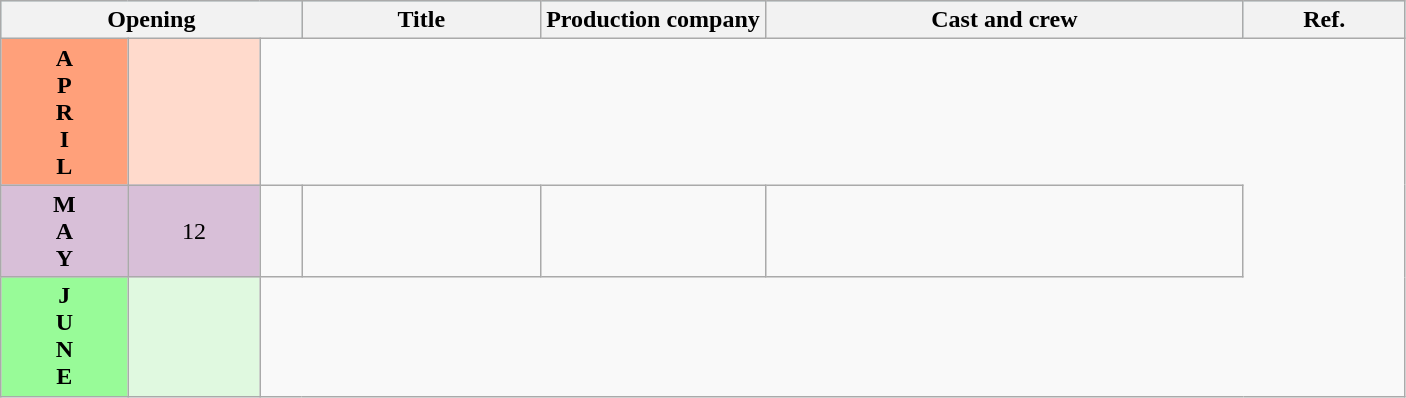<table class="wikitable sortable">
<tr style="background:#b0e0e6; text-align:center"y>
<th colspan="3">Opening</th>
<th style="width:17%">Title</th>
<th style="width:16%">Production company</th>
<th>Cast and crew</th>
<th>Ref.</th>
</tr>
<tr>
<th rowspan="1" style="text-align:center; background:#ffa07a; textcolor:#000;">A<br>P<br>R<br>I<br>L</th>
<td style="text-align:center; background:#ffdacc;"></td>
</tr>
<tr>
<th rowspan="1" style="text-align:center; background:thistle; textcolor:#000;">M<br>A<br>Y</th>
<td rowspan="1" style="text-align:center; background:thistle; textcolor:#000;">12</td>
<td></td>
<td></td>
<td></td>
<td></td>
</tr>
<tr>
<th rowspan="1" style="text-align:center; background:#98fb98; textcolor:#000;">J<br>U<br>N<br>E</th>
<td rowspan="1" style="text-align:center; background:#e0f9e0;"></td>
</tr>
</table>
